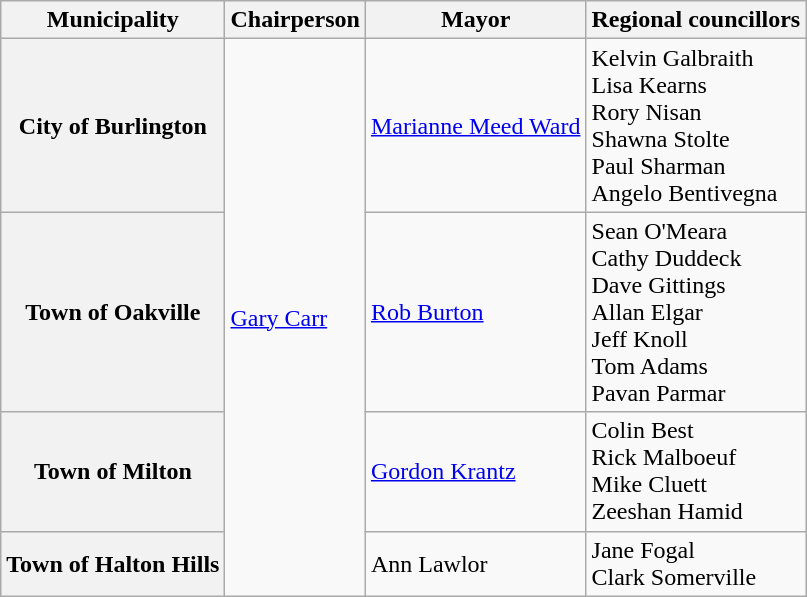<table class="wikitable plainrowheaders">
<tr>
<th scope="col">Municipality</th>
<th scope="col">Chairperson</th>
<th scope="col">Mayor</th>
<th scope="col">Regional councillors</th>
</tr>
<tr>
<th scope="row">City of Burlington</th>
<td rowspan="4"><a href='#'>Gary Carr</a></td>
<td><a href='#'>Marianne Meed Ward</a></td>
<td>Kelvin Galbraith<br>Lisa Kearns<br>Rory Nisan<br>Shawna Stolte<br>Paul Sharman<br>Angelo Bentivegna</td>
</tr>
<tr>
<th scope="row">Town of Oakville</th>
<td><a href='#'>Rob Burton</a></td>
<td>Sean O'Meara<br>Cathy Duddeck<br>Dave Gittings<br>Allan Elgar<br>Jeff Knoll<br>Tom Adams<br>Pavan Parmar</td>
</tr>
<tr>
<th scope="row">Town of Milton</th>
<td><a href='#'>Gordon Krantz</a></td>
<td>Colin Best<br>Rick Malboeuf<br>Mike Cluett<br>Zeeshan Hamid</td>
</tr>
<tr>
<th scope="row">Town of Halton Hills</th>
<td>Ann Lawlor</td>
<td>Jane Fogal<br>Clark Somerville</td>
</tr>
</table>
